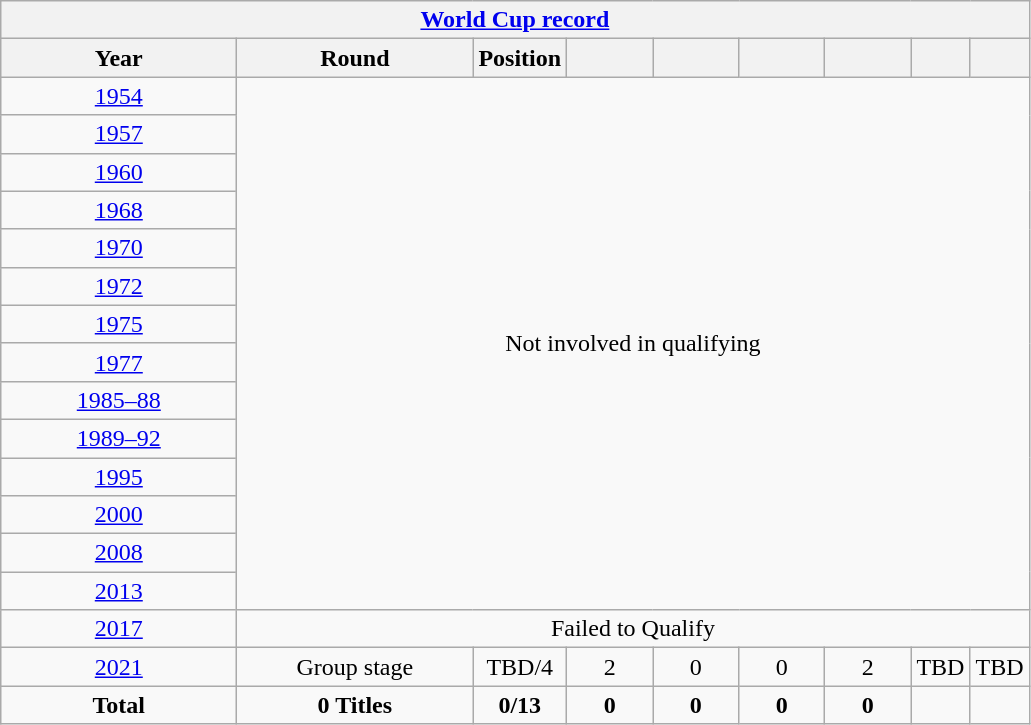<table class="wikitable" style="text-align: center;">
<tr>
<th colspan="9"><a href='#'>World Cup record</a></th>
</tr>
<tr>
<th width="150">Year</th>
<th width="150">Round</th>
<th width="50">Position</th>
<th width="50"></th>
<th width="50"></th>
<th width="50"></th>
<th width="50"></th>
<th></th>
<th></th>
</tr>
<tr>
<td> <a href='#'>1954</a></td>
<td colspan="8" rowspan="14">Not involved in qualifying</td>
</tr>
<tr>
<td> <a href='#'>1957</a></td>
</tr>
<tr>
<td> <a href='#'>1960</a></td>
</tr>
<tr>
<td>  <a href='#'>1968</a></td>
</tr>
<tr>
<td> <a href='#'>1970</a></td>
</tr>
<tr>
<td> <a href='#'>1972</a></td>
</tr>
<tr>
<td><a href='#'>1975</a></td>
</tr>
<tr>
<td>  <a href='#'>1977</a></td>
</tr>
<tr>
<td><a href='#'>1985–88</a></td>
</tr>
<tr>
<td><a href='#'>1989–92</a></td>
</tr>
<tr>
<td> <a href='#'>1995</a></td>
</tr>
<tr>
<td>  <a href='#'>2000</a></td>
</tr>
<tr>
<td> <a href='#'>2008</a></td>
</tr>
<tr>
<td> <a href='#'>2013</a></td>
</tr>
<tr>
<td> <a href='#'>2017</a></td>
<td colspan="8">Failed to Qualify</td>
</tr>
<tr>
<td> <a href='#'>2021</a></td>
<td>Group stage</td>
<td>TBD/4</td>
<td>2</td>
<td>0</td>
<td>0</td>
<td>2</td>
<td>TBD</td>
<td>TBD</td>
</tr>
<tr>
<td><strong>Total</strong></td>
<td><strong>0 Titles</strong></td>
<td><strong>0/13</strong></td>
<td><strong>0</strong></td>
<td><strong>0</strong></td>
<td><strong>0</strong></td>
<td><strong>0</strong></td>
<td></td>
<td></td>
</tr>
</table>
